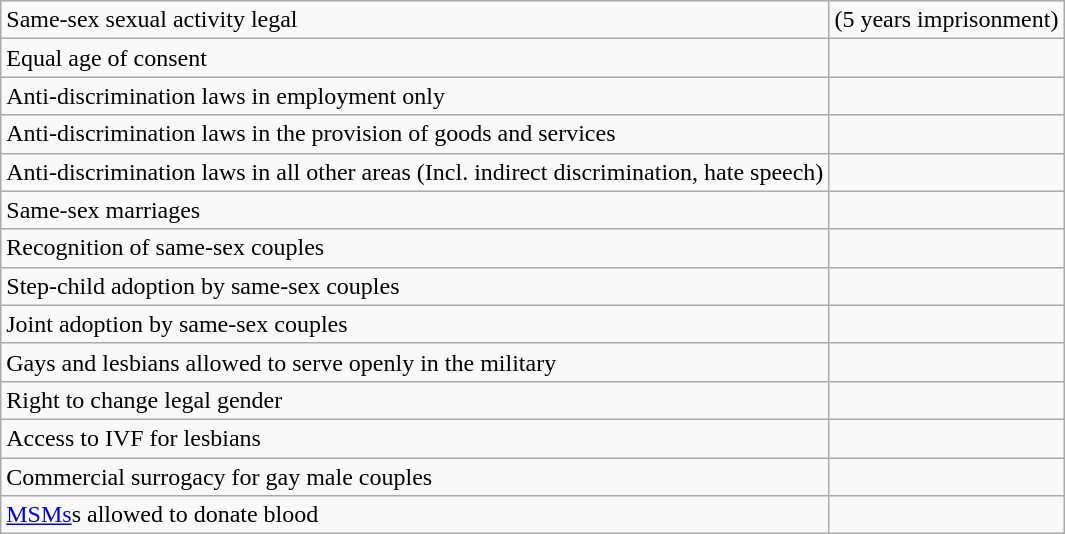<table class="wikitable">
<tr>
<td>Same-sex sexual activity legal</td>
<td> (5 years imprisonment)</td>
</tr>
<tr>
<td>Equal age of consent</td>
<td></td>
</tr>
<tr>
<td>Anti-discrimination laws in employment only</td>
<td></td>
</tr>
<tr>
<td>Anti-discrimination laws in the provision of goods and services</td>
<td></td>
</tr>
<tr>
<td>Anti-discrimination laws in all other areas (Incl. indirect discrimination, hate speech)</td>
<td></td>
</tr>
<tr>
<td>Same-sex marriages</td>
<td></td>
</tr>
<tr>
<td>Recognition of same-sex couples</td>
<td></td>
</tr>
<tr>
<td>Step-child adoption by same-sex couples</td>
<td></td>
</tr>
<tr>
<td>Joint adoption by same-sex couples</td>
<td></td>
</tr>
<tr>
<td>Gays and lesbians allowed to serve openly in the military</td>
<td></td>
</tr>
<tr>
<td>Right to change legal gender</td>
<td></td>
</tr>
<tr>
<td>Access to IVF for lesbians</td>
<td></td>
</tr>
<tr>
<td>Commercial surrogacy for gay male couples</td>
<td></td>
</tr>
<tr>
<td><a href='#'>MSMs</a>s allowed to donate blood</td>
<td></td>
</tr>
</table>
